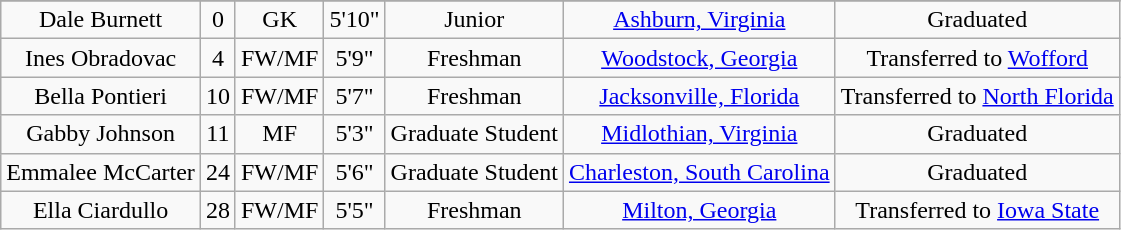<table class="wikitable sortable" style="text-align:center;" border="1">
<tr align=center>
</tr>
<tr>
<td>Dale Burnett</td>
<td>0</td>
<td>GK</td>
<td>5'10"</td>
<td> Junior</td>
<td><a href='#'>Ashburn, Virginia</a></td>
<td>Graduated</td>
</tr>
<tr>
<td>Ines Obradovac</td>
<td>4</td>
<td>FW/MF</td>
<td>5'9"</td>
<td>Freshman</td>
<td><a href='#'>Woodstock, Georgia</a></td>
<td>Transferred to <a href='#'>Wofford</a></td>
</tr>
<tr>
<td>Bella Pontieri</td>
<td>10</td>
<td>FW/MF</td>
<td>5'7"</td>
<td>Freshman</td>
<td><a href='#'>Jacksonville, Florida</a></td>
<td>Transferred to <a href='#'>North Florida</a></td>
</tr>
<tr>
<td>Gabby Johnson</td>
<td>11</td>
<td>MF</td>
<td>5'3"</td>
<td>Graduate Student</td>
<td><a href='#'>Midlothian, Virginia</a></td>
<td>Graduated</td>
</tr>
<tr>
<td>Emmalee McCarter</td>
<td>24</td>
<td>FW/MF</td>
<td>5'6"</td>
<td>Graduate Student</td>
<td><a href='#'>Charleston, South Carolina</a></td>
<td>Graduated</td>
</tr>
<tr>
<td>Ella Ciardullo</td>
<td>28</td>
<td>FW/MF</td>
<td>5'5"</td>
<td>Freshman</td>
<td><a href='#'>Milton, Georgia</a></td>
<td>Transferred to <a href='#'>Iowa State</a></td>
</tr>
</table>
